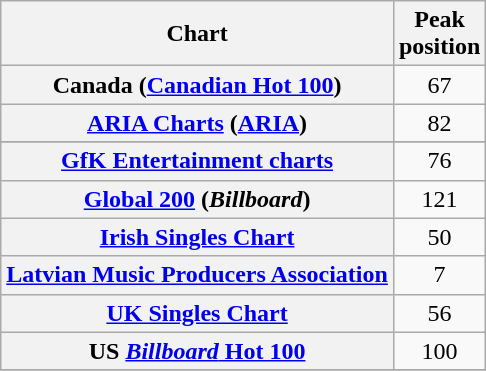<table class="wikitable sortable plainrowheaders" style="text-align:center;">
<tr>
<th scope="col">Chart</th>
<th scope="col">Peak<br>position</th>
</tr>
<tr>
<th scope="row">Canada (<a href='#'>Canadian Hot 100</a>)</th>
<td>67</td>
</tr>
<tr>
<th scope="row"><a href='#'>ARIA Charts</a> (<a href='#'>ARIA</a>)</th>
<td>82</td>
</tr>
<tr>
</tr>
<tr>
<th scope="row"><a href='#'>GfK Entertainment charts</a></th>
<td>76</td>
</tr>
<tr>
<th scope="row"><a href='#'>Global 200</a> (<em>Billboard</em>)</th>
<td>121</td>
</tr>
<tr>
<th scope="row"><a href='#'>Irish Singles Chart</a></th>
<td>50</td>
</tr>
<tr>
<th scope="row"><a href='#'>Latvian Music Producers Association</a></th>
<td>7</td>
</tr>
<tr>
<th scope="row"><a href='#'>UK Singles Chart</a></th>
<td>56</td>
</tr>
<tr>
<th scope="row">US <a href='#'><em>Billboard</em> Hot 100</a></th>
<td>100</td>
</tr>
<tr>
</tr>
</table>
